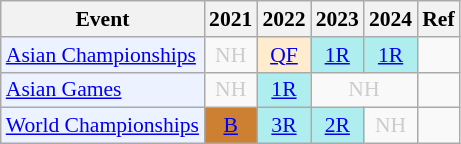<table style='font-size: 90%; text-align:center;' class='wikitable'>
<tr>
<th>Event</th>
<th>2021</th>
<th>2022</th>
<th>2023</th>
<th>2024</th>
<th>Ref</th>
</tr>
<tr>
<td bgcolor="#ECF2FF"; align="left"><a href='#'>Asian Championships</a></td>
<td style=color:#ccc>NH</td>
<td bgcolor=FFEBCD><a href='#'>QF</a></td>
<td bgcolor=AFEEEE><a href='#'>1R</a></td>
<td bgcolor=AFEEEE><a href='#'>1R</a></td>
<td></td>
</tr>
<tr>
<td bgcolor="#ECF2FF"; align="left"><a href='#'>Asian Games</a></td>
<td style=color:#ccc>NH</td>
<td bgcolor=AFEEEE><a href='#'>1R</a></td>
<td colspan="2" style=color:#ccc>NH</td>
<td></td>
</tr>
<tr>
<td bgcolor="#ECF2FF"; align="left"><a href='#'>World Championships</a></td>
<td bgcolor=CD7F32><a href='#'>B</a></td>
<td bgcolor=AFEEEE><a href='#'>3R</a></td>
<td bgcolor=AFEEEE><a href='#'>2R</a></td>
<td style=color:#ccc>NH</td>
<td></td>
</tr>
</table>
